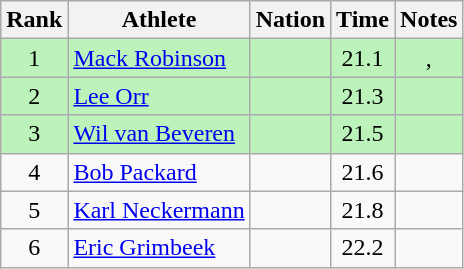<table class="wikitable sortable" style="text-align:center">
<tr>
<th>Rank</th>
<th>Athlete</th>
<th>Nation</th>
<th>Time</th>
<th>Notes</th>
</tr>
<tr bgcolor=bbf3bb>
<td>1</td>
<td align=left><a href='#'>Mack Robinson</a></td>
<td align=left></td>
<td>21.1</td>
<td>, </td>
</tr>
<tr bgcolor=bbf3bb>
<td>2</td>
<td align=left><a href='#'>Lee Orr</a></td>
<td align=left></td>
<td>21.3</td>
<td></td>
</tr>
<tr bgcolor=bbf3bb>
<td>3</td>
<td align=left><a href='#'>Wil van Beveren</a></td>
<td align=left></td>
<td>21.5</td>
<td></td>
</tr>
<tr>
<td>4</td>
<td align=left><a href='#'>Bob Packard</a></td>
<td align=left></td>
<td>21.6</td>
<td></td>
</tr>
<tr>
<td>5</td>
<td align=left><a href='#'>Karl Neckermann</a></td>
<td align=left></td>
<td>21.8</td>
<td></td>
</tr>
<tr>
<td>6</td>
<td align=left><a href='#'>Eric Grimbeek</a></td>
<td align=left></td>
<td>22.2</td>
<td></td>
</tr>
</table>
